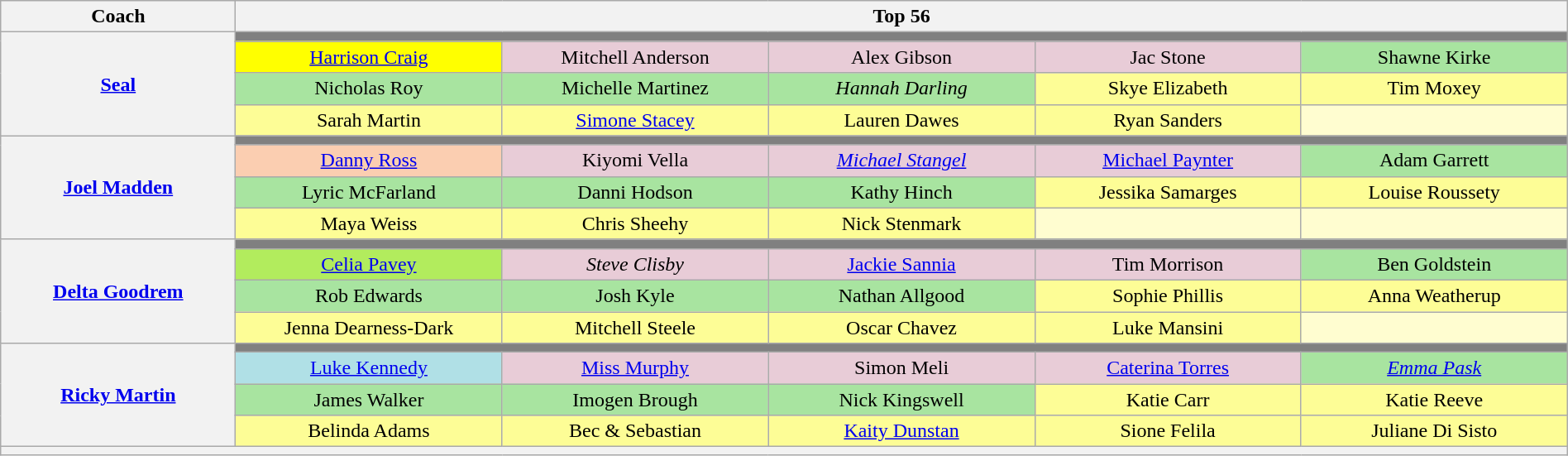<table class="wikitable" style="text-align:center; width:100%;">
<tr>
<th style="width:15%;">Coach</th>
<th colspan="5" style="width:85%;">Top 56</th>
</tr>
<tr>
<th rowspan=4><a href='#'>Seal</a></th>
<td colspan=5 style="background:grey;"></td>
</tr>
<tr>
<td width="17%;" style="background:yellow;"><a href='#'>Harrison Craig</a></td>
<td width="17%;" style="background:#E8CCD7;">Mitchell Anderson</td>
<td width="17%;" style="background:#E8CCD7;">Alex Gibson</td>
<td width="17%;" style="background:#E8CCD7">Jac Stone</td>
<td width="17%;" style="background:#A8E4A0;">Shawne Kirke</td>
</tr>
<tr>
<td style="background:#A8E4A0;">Nicholas Roy</td>
<td style="background:#A8E4A0;">Michelle Martinez</td>
<td style="background:#A8E4A0;"><em>Hannah Darling</em></td>
<td style="background:#FDFD96;">Skye Elizabeth</td>
<td style="background:#FDFD96;">Tim Moxey</td>
</tr>
<tr style="background:#FDFD96;">
<td>Sarah Martin</td>
<td><a href='#'>Simone Stacey</a></td>
<td>Lauren Dawes</td>
<td>Ryan Sanders</td>
<td style="background:#FFFDD0;"></td>
</tr>
<tr>
<th rowspan=4><a href='#'>Joel Madden</a></th>
<td colspan=5 style="background:grey;"></td>
</tr>
<tr>
<td style="background:#FBCEB1;"><a href='#'>Danny Ross</a></td>
<td style="background:#E8CCD7;">Kiyomi Vella</td>
<td style="background:#E8CCD7;"><em><a href='#'>Michael Stangel</a></em></td>
<td style="background:#E8CCD7"><a href='#'>Michael Paynter</a></td>
<td style="background:#A8E4A0;">Adam Garrett</td>
</tr>
<tr>
<td style="background:#A8E4A0;">Lyric McFarland</td>
<td style="background:#A8E4A0;">Danni Hodson</td>
<td style="background:#A8E4A0;">Kathy Hinch</td>
<td style="background:#FDFD96;">Jessika Samarges</td>
<td style="background:#FDFD96;">Louise Roussety</td>
</tr>
<tr>
<td style="background:#FDFD96;">Maya Weiss</td>
<td style="background:#FDFD96;">Chris Sheehy</td>
<td style="background:#FDFD96;">Nick Stenmark</td>
<td style="background:#FFFDD0"></td>
<td style="background:#FFFDD0"></td>
</tr>
<tr>
<th rowspan=4><a href='#'>Delta Goodrem</a></th>
<td colspan=5 style="background:grey;"></td>
</tr>
<tr>
<td style="background:#B2EC5D;"><a href='#'>Celia Pavey</a></td>
<td style="background:#E8CCD7;"><em>Steve Clisby</em></td>
<td style="background:#E8CCD7;"><a href='#'>Jackie Sannia</a></td>
<td style="background:#E8CCD7;">Tim Morrison</td>
<td style="background:#A8E4A0;">Ben Goldstein</td>
</tr>
<tr>
<td style="background:#A8E4A0;">Rob Edwards</td>
<td style="background:#A8E4A0;">Josh Kyle</td>
<td style="background:#A8E4A0;">Nathan Allgood</td>
<td style="background:#FDFD96;">Sophie Phillis</td>
<td style="background:#FDFD96;">Anna Weatherup</td>
</tr>
<tr style="background:#FDFD96;">
<td>Jenna Dearness-Dark</td>
<td>Mitchell Steele</td>
<td>Oscar Chavez</td>
<td>Luke Mansini</td>
<td style="background:#FFFDD0"></td>
</tr>
<tr>
<th rowspan=4><a href='#'>Ricky Martin</a></th>
<td colspan=5 style="background:grey;"></td>
</tr>
<tr>
<td style="background:#B0E0E6;"><a href='#'>Luke Kennedy</a></td>
<td style="background:#E8CCD7;"><a href='#'>Miss Murphy</a></td>
<td style="background:#E8CCD7;">Simon Meli</td>
<td style="background:#E8CCD7"><a href='#'>Caterina Torres</a></td>
<td style="background:#A8E4A0;"><em><a href='#'>Emma Pask</a></em></td>
</tr>
<tr>
<td style="background:#A8E4A0;">James Walker</td>
<td style="background:#A8E4A0;">Imogen Brough</td>
<td style="background:#A8E4A0;">Nick Kingswell</td>
<td style="background:#FDFD96;">Katie Carr</td>
<td style="background:#FDFD96;">Katie Reeve</td>
</tr>
<tr style="background:#FDFD96;">
<td>Belinda Adams</td>
<td>Bec & Sebastian</td>
<td><a href='#'>Kaity Dunstan</a></td>
<td>Sione Felila</td>
<td>Juliane Di Sisto</td>
</tr>
<tr>
<th style="font-size:90%; line-height:12px;" colspan=6></th>
</tr>
</table>
